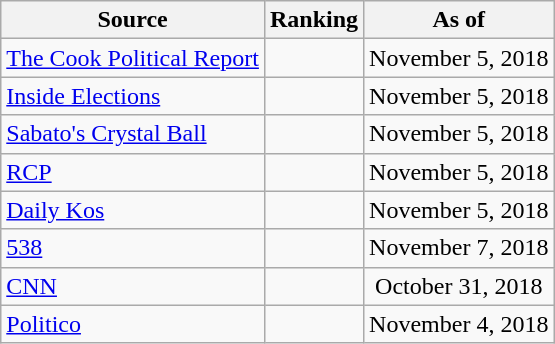<table class="wikitable" style="text-align:center">
<tr>
<th>Source</th>
<th>Ranking</th>
<th>As of</th>
</tr>
<tr>
<td align=left><a href='#'>The Cook Political Report</a></td>
<td></td>
<td>November 5, 2018</td>
</tr>
<tr>
<td align=left><a href='#'>Inside Elections</a></td>
<td></td>
<td>November 5, 2018</td>
</tr>
<tr>
<td align=left><a href='#'>Sabato's Crystal Ball</a></td>
<td></td>
<td>November 5, 2018</td>
</tr>
<tr>
<td align="left"><a href='#'>RCP</a></td>
<td></td>
<td>November 5, 2018</td>
</tr>
<tr>
<td align="left"><a href='#'>Daily Kos</a></td>
<td></td>
<td>November 5, 2018</td>
</tr>
<tr>
<td align="left"><a href='#'>538</a></td>
<td></td>
<td>November 7, 2018</td>
</tr>
<tr>
<td align="left"><a href='#'>CNN</a></td>
<td></td>
<td>October 31, 2018</td>
</tr>
<tr>
<td align="left"><a href='#'>Politico</a></td>
<td></td>
<td>November 4, 2018</td>
</tr>
</table>
